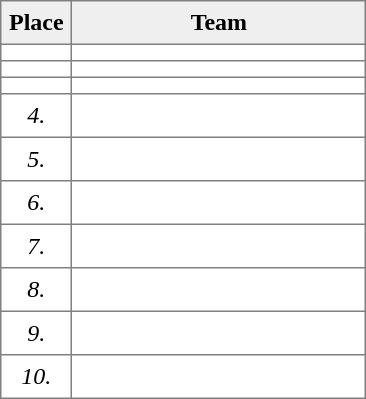<table style=border-collapse:collapse border=1 cellspacing=0 cellpadding=5>
<tr align=center bgcolor=#efefef>
<th width=35>Place</th>
<th width=185>Team</th>
</tr>
<tr align=center>
<td></td>
<td style="text-align:left;"></td>
</tr>
<tr align=center>
<td></td>
<td style="text-align:left;"></td>
</tr>
<tr align=center>
<td></td>
<td style="text-align:left;"></td>
</tr>
<tr align=center>
<td><em>4.</em></td>
<td style="text-align:left;"></td>
</tr>
<tr align=center>
<td><em>5.</em></td>
<td style="text-align:left;"></td>
</tr>
<tr align=center>
<td><em>6.</em></td>
<td style="text-align:left;"></td>
</tr>
<tr align=center>
<td><em>7.</em></td>
<td style="text-align:left;"></td>
</tr>
<tr align=center>
<td><em>8.</em></td>
<td style="text-align:left;"></td>
</tr>
<tr align=center>
<td><em>9.</em></td>
<td style="text-align:left;"></td>
</tr>
<tr align=center>
<td><em>10.</em></td>
<td style="text-align:left;"></td>
</tr>
</table>
